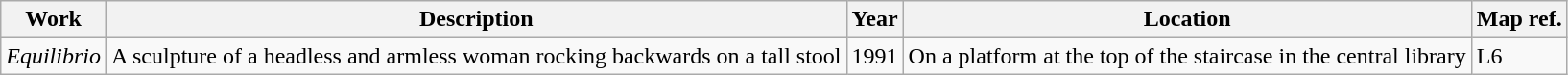<table class="wikitable">
<tr>
<th>Work</th>
<th>Description</th>
<th>Year</th>
<th>Location</th>
<th>Map ref.</th>
</tr>
<tr>
<td><em>Equilibrio</em></td>
<td>A sculpture of a headless and armless woman rocking backwards on a tall stool</td>
<td>1991</td>
<td>On a platform at the top of the staircase in the central library</td>
<td>L6</td>
</tr>
</table>
